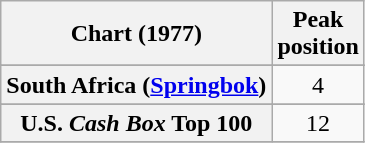<table class="wikitable sortable plainrowheaders" style="text-align:center">
<tr>
<th scope="col">Chart (1977)</th>
<th scope="col">Peak<br>position</th>
</tr>
<tr>
</tr>
<tr>
</tr>
<tr>
</tr>
<tr>
</tr>
<tr>
</tr>
<tr>
</tr>
<tr>
</tr>
<tr>
<th scope="row">South Africa (<a href='#'>Springbok</a>)</th>
<td>4</td>
</tr>
<tr>
</tr>
<tr>
</tr>
<tr>
<th scope="row">U.S. <em>Cash Box</em> Top 100</th>
<td>12</td>
</tr>
<tr>
</tr>
</table>
